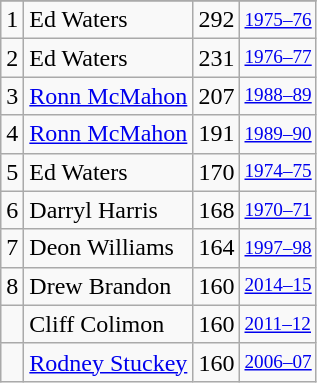<table class="wikitable">
<tr>
</tr>
<tr>
<td>1</td>
<td>Ed Waters</td>
<td>292</td>
<td style="font-size:80%;"><a href='#'>1975–76</a></td>
</tr>
<tr>
<td>2</td>
<td>Ed Waters</td>
<td>231</td>
<td style="font-size:80%;"><a href='#'>1976–77</a></td>
</tr>
<tr>
<td>3</td>
<td><a href='#'>Ronn McMahon</a></td>
<td>207</td>
<td style="font-size:80%;"><a href='#'>1988–89</a></td>
</tr>
<tr>
<td>4</td>
<td><a href='#'>Ronn McMahon</a></td>
<td>191</td>
<td style="font-size:80%;"><a href='#'>1989–90</a></td>
</tr>
<tr>
<td>5</td>
<td>Ed Waters</td>
<td>170</td>
<td style="font-size:80%;"><a href='#'>1974–75</a></td>
</tr>
<tr>
<td>6</td>
<td>Darryl Harris</td>
<td>168</td>
<td style="font-size:80%;"><a href='#'>1970–71</a></td>
</tr>
<tr>
<td>7</td>
<td>Deon Williams</td>
<td>164</td>
<td style="font-size:80%;"><a href='#'>1997–98</a></td>
</tr>
<tr>
<td>8</td>
<td>Drew Brandon</td>
<td>160</td>
<td style="font-size:80%;"><a href='#'>2014–15</a></td>
</tr>
<tr>
<td></td>
<td>Cliff Colimon</td>
<td>160</td>
<td style="font-size:80%;"><a href='#'>2011–12</a></td>
</tr>
<tr>
<td></td>
<td><a href='#'>Rodney Stuckey</a></td>
<td>160</td>
<td style="font-size:80%;"><a href='#'>2006–07</a></td>
</tr>
</table>
